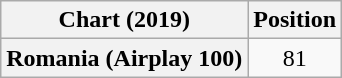<table class="wikitable plainrowheaders" style="text-align:center">
<tr>
<th scope="col">Chart (2019)</th>
<th scope="col">Position</th>
</tr>
<tr>
<th scope="row">Romania (Airplay 100)</th>
<td>81</td>
</tr>
</table>
